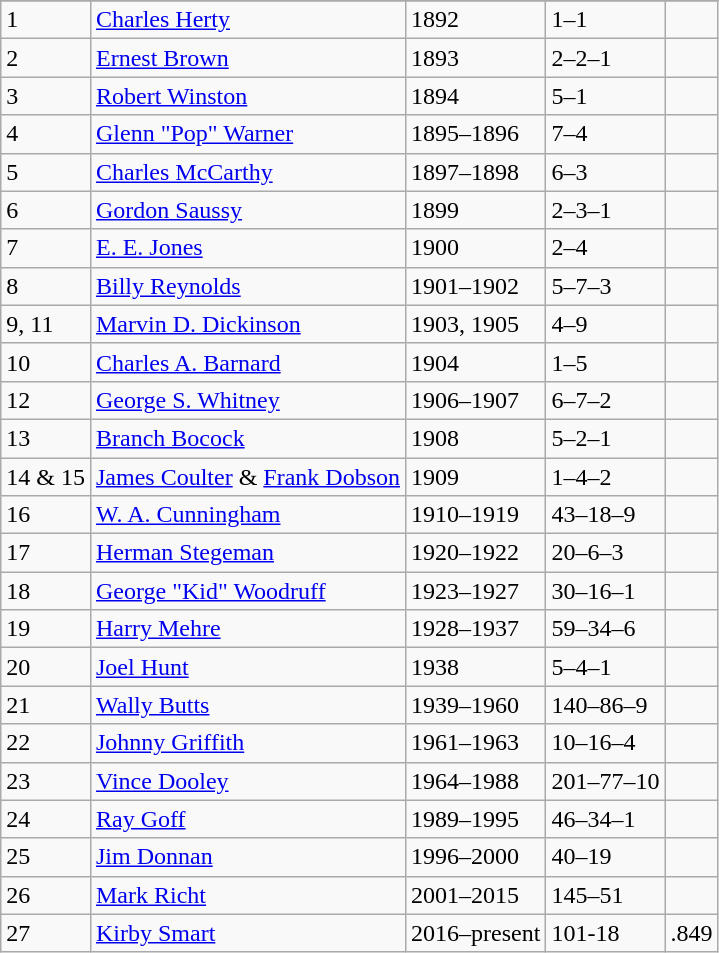<table class="wikitable sortable">
<tr>
</tr>
<tr>
<td>1</td>
<td><a href='#'>Charles Herty</a></td>
<td>1892</td>
<td>1–1</td>
<td></td>
</tr>
<tr>
<td>2</td>
<td><a href='#'>Ernest Brown</a></td>
<td>1893</td>
<td>2–2–1</td>
<td></td>
</tr>
<tr>
<td>3</td>
<td><a href='#'>Robert Winston</a></td>
<td>1894</td>
<td>5–1</td>
<td></td>
</tr>
<tr>
<td>4</td>
<td><a href='#'>Glenn "Pop" Warner</a></td>
<td>1895–1896</td>
<td>7–4</td>
<td></td>
</tr>
<tr>
<td>5</td>
<td><a href='#'>Charles McCarthy</a></td>
<td>1897–1898</td>
<td>6–3</td>
<td></td>
</tr>
<tr>
<td>6</td>
<td><a href='#'>Gordon Saussy</a></td>
<td>1899</td>
<td>2–3–1</td>
<td></td>
</tr>
<tr>
<td>7</td>
<td><a href='#'>E. E. Jones</a></td>
<td>1900</td>
<td>2–4</td>
<td></td>
</tr>
<tr>
<td>8</td>
<td><a href='#'>Billy Reynolds</a></td>
<td>1901–1902</td>
<td>5–7–3</td>
<td></td>
</tr>
<tr>
<td>9, 11</td>
<td><a href='#'>Marvin D. Dickinson</a></td>
<td>1903, 1905</td>
<td>4–9</td>
<td></td>
</tr>
<tr>
<td>10</td>
<td><a href='#'>Charles A. Barnard</a></td>
<td>1904</td>
<td>1–5</td>
<td></td>
</tr>
<tr>
<td>12</td>
<td><a href='#'>George S. Whitney</a></td>
<td>1906–1907</td>
<td>6–7–2</td>
<td></td>
</tr>
<tr>
<td>13</td>
<td><a href='#'>Branch Bocock</a></td>
<td>1908</td>
<td>5–2–1</td>
<td></td>
</tr>
<tr>
<td>14 & 15</td>
<td><a href='#'>James Coulter</a> & <a href='#'>Frank Dobson</a></td>
<td>1909</td>
<td>1–4–2</td>
<td></td>
</tr>
<tr>
<td>16</td>
<td><a href='#'>W. A. Cunningham</a></td>
<td>1910–1919</td>
<td>43–18–9</td>
<td></td>
</tr>
<tr>
<td>17</td>
<td><a href='#'>Herman Stegeman</a></td>
<td>1920–1922</td>
<td>20–6–3</td>
<td></td>
</tr>
<tr>
<td>18</td>
<td><a href='#'>George "Kid" Woodruff</a></td>
<td>1923–1927</td>
<td>30–16–1</td>
<td></td>
</tr>
<tr>
<td>19</td>
<td><a href='#'>Harry Mehre</a></td>
<td>1928–1937</td>
<td>59–34–6</td>
<td></td>
</tr>
<tr>
<td>20</td>
<td><a href='#'>Joel Hunt</a></td>
<td>1938</td>
<td>5–4–1</td>
<td></td>
</tr>
<tr>
<td>21</td>
<td><a href='#'>Wally Butts</a></td>
<td>1939–1960</td>
<td>140–86–9</td>
<td></td>
</tr>
<tr>
<td>22</td>
<td><a href='#'>Johnny Griffith</a></td>
<td>1961–1963</td>
<td>10–16–4</td>
<td></td>
</tr>
<tr>
<td>23</td>
<td><a href='#'>Vince Dooley</a></td>
<td>1964–1988</td>
<td>201–77–10</td>
<td></td>
</tr>
<tr>
<td>24</td>
<td><a href='#'>Ray Goff</a></td>
<td>1989–1995</td>
<td>46–34–1</td>
<td></td>
</tr>
<tr>
<td>25</td>
<td><a href='#'>Jim Donnan</a></td>
<td>1996–2000</td>
<td>40–19</td>
<td></td>
</tr>
<tr>
<td>26</td>
<td><a href='#'>Mark Richt</a></td>
<td>2001–2015</td>
<td>145–51</td>
<td></td>
</tr>
<tr>
<td>27</td>
<td><a href='#'>Kirby Smart</a></td>
<td>2016–present</td>
<td>101-18</td>
<td>.849</td>
</tr>
</table>
